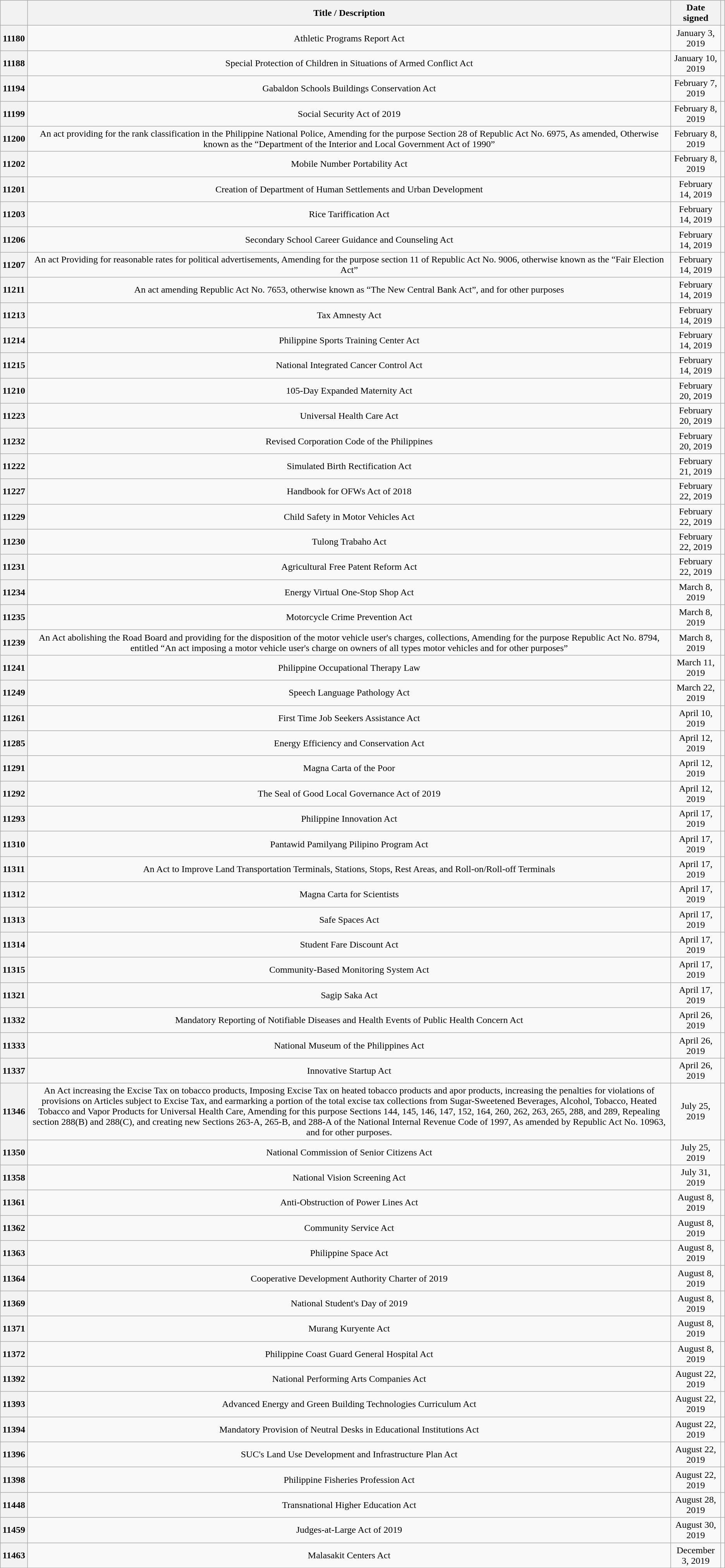<table class="wikitable sortable" style="text-align:center;">
<tr>
<th scope="col"></th>
<th scope="col">Title / Description</th>
<th scope="col">Date signed</th>
<th scope="col" class="unsortable"></th>
</tr>
<tr>
<th scope="row">11180</th>
<td>Athletic Programs Report Act</td>
<td>January 3, 2019</td>
<td></td>
</tr>
<tr>
<th scope="row">11188</th>
<td>Special Protection of Children in Situations of Armed Conflict Act</td>
<td>January 10, 2019</td>
<td></td>
</tr>
<tr>
<th scope="row">11194</th>
<td>Gabaldon Schools Buildings Conservation Act</td>
<td>February 7, 2019</td>
<td></td>
</tr>
<tr>
<th scope="row">11199</th>
<td>Social Security Act of 2019</td>
<td>February 8, 2019</td>
<td></td>
</tr>
<tr>
<th scope="row">11200</th>
<td>An act providing for the rank classification in the Philippine National Police, Amending for the purpose Section 28 of Republic Act No. 6975, As amended, Otherwise known as the “Department of the Interior and Local Government Act of 1990”</td>
<td>February 8, 2019</td>
<td></td>
</tr>
<tr>
<th scope="row">11202</th>
<td>Mobile Number Portability Act</td>
<td>February 8, 2019</td>
<td></td>
</tr>
<tr>
<th scope="row">11201</th>
<td>Creation of Department of Human Settlements and Urban Development</td>
<td>February 14, 2019</td>
<td></td>
</tr>
<tr>
<th scope="row">11203</th>
<td>Rice Tariffication Act</td>
<td>February 14, 2019</td>
<td></td>
</tr>
<tr>
<th scope="row">11206</th>
<td>Secondary School Career Guidance and Counseling Act</td>
<td>February 14, 2019</td>
<td></td>
</tr>
<tr>
<th scope="row">11207</th>
<td>An act Providing for reasonable rates for political advertisements, Amending for the purpose section 11 of Republic Act No. 9006, otherwise known as the “Fair Election Act”</td>
<td>February 14, 2019</td>
<td></td>
</tr>
<tr>
<th scope="row">11211</th>
<td>An act amending Republic Act No. 7653, otherwise known as “The New Central Bank Act”, and for other purposes</td>
<td>February 14, 2019</td>
<td></td>
</tr>
<tr>
<th scope="row">11213</th>
<td>Tax Amnesty Act</td>
<td>February 14, 2019</td>
<td></td>
</tr>
<tr>
<th scope="row">11214</th>
<td>Philippine Sports Training Center Act</td>
<td>February 14, 2019</td>
<td></td>
</tr>
<tr>
<th scope="row">11215</th>
<td>National Integrated Cancer Control Act</td>
<td>February 14, 2019</td>
<td></td>
</tr>
<tr>
<th scope="row">11210</th>
<td>105-Day Expanded Maternity Act</td>
<td>February 20, 2019</td>
<td></td>
</tr>
<tr>
<th scope="row">11223</th>
<td>Universal Health Care Act</td>
<td>February 20, 2019</td>
<td></td>
</tr>
<tr>
<th scope="row">11232</th>
<td>Revised Corporation Code of the Philippines</td>
<td>February 20, 2019</td>
<td></td>
</tr>
<tr>
<th scope="row">11222</th>
<td>Simulated Birth Rectification Act</td>
<td>February 21, 2019</td>
<td></td>
</tr>
<tr>
<th scope="row">11227</th>
<td>Handbook for OFWs Act of 2018</td>
<td>February 22, 2019</td>
<td></td>
</tr>
<tr>
<th scope="row">11229</th>
<td>Child Safety in Motor Vehicles Act</td>
<td>February 22, 2019</td>
<td></td>
</tr>
<tr>
<th scope="row">11230</th>
<td>Tulong Trabaho Act<br></td>
<td>February 22, 2019</td>
<td></td>
</tr>
<tr>
<th scope="row">11231</th>
<td>Agricultural Free Patent Reform Act</td>
<td>February 22, 2019</td>
<td></td>
</tr>
<tr>
<th scope="row">11234</th>
<td>Energy Virtual One-Stop Shop Act</td>
<td>March 8, 2019</td>
<td></td>
</tr>
<tr>
<th scope="row">11235</th>
<td>Motorcycle Crime Prevention Act</td>
<td>March 8, 2019</td>
<td></td>
</tr>
<tr>
<th scope="row">11239</th>
<td>An Act abolishing the Road Board and providing for the disposition of the motor vehicle user's charges, collections, Amending for the purpose Republic Act No. 8794, entitled “An act imposing a motor vehicle user's charge on owners of all types motor vehicles and for other purposes”</td>
<td>March 8, 2019</td>
<td></td>
</tr>
<tr>
<th scope="row">11241</th>
<td>Philippine Occupational Therapy Law</td>
<td>March 11, 2019</td>
<td></td>
</tr>
<tr>
<th scope="row">11249</th>
<td>Speech Language Pathology Act</td>
<td>March 22, 2019</td>
<td></td>
</tr>
<tr>
<th scope="row">11261</th>
<td>First Time Job Seekers Assistance Act</td>
<td>April 10, 2019</td>
<td></td>
</tr>
<tr>
<th scope="row">11285</th>
<td>Energy Efficiency and Conservation Act</td>
<td>April 12, 2019</td>
<td></td>
</tr>
<tr>
<th scope="row">11291</th>
<td>Magna Carta of the Poor</td>
<td>April 12, 2019</td>
<td></td>
</tr>
<tr>
<th scope="row">11292</th>
<td>The Seal of Good Local Governance Act of 2019</td>
<td>April 12, 2019</td>
<td></td>
</tr>
<tr>
<th scope="row">11293</th>
<td>Philippine Innovation Act</td>
<td>April 17, 2019</td>
<td></td>
</tr>
<tr>
<th scope="row">11310</th>
<td>Pantawid Pamilyang Pilipino Program Act</td>
<td>April 17, 2019</td>
<td></td>
</tr>
<tr>
<th scope="row">11311</th>
<td>An Act to Improve Land Transportation Terminals, Stations, Stops, Rest Areas, and Roll-on/Roll-off Terminals</td>
<td>April 17, 2019</td>
<td></td>
</tr>
<tr>
<th scope="row">11312</th>
<td>Magna Carta for Scientists</td>
<td>April 17, 2019</td>
<td></td>
</tr>
<tr>
<th scope="row">11313</th>
<td>Safe Spaces Act</td>
<td>April 17, 2019</td>
<td></td>
</tr>
<tr>
<th scope="row">11314</th>
<td>Student Fare Discount Act</td>
<td>April 17, 2019</td>
<td></td>
</tr>
<tr>
<th scope="row">11315</th>
<td>Community-Based Monitoring System Act</td>
<td>April 17, 2019</td>
<td></td>
</tr>
<tr>
<th scope="row">11321</th>
<td>Sagip Saka Act</td>
<td>April 17, 2019</td>
<td></td>
</tr>
<tr>
<th scope="row">11332</th>
<td>Mandatory Reporting of Notifiable Diseases and Health Events of Public Health Concern Act</td>
<td>April 26, 2019</td>
<td></td>
</tr>
<tr>
<th scope="row">11333</th>
<td>National Museum of the Philippines Act</td>
<td>April 26, 2019</td>
<td></td>
</tr>
<tr>
<th scope="row">11337</th>
<td>Innovative Startup Act</td>
<td>April 26, 2019</td>
<td></td>
</tr>
<tr>
<th scope="row">11346</th>
<td>An Act increasing the Excise Tax on tobacco products, Imposing Excise Tax on heated tobacco products and apor products, increasing the penalties for violations of provisions on Articles subject to Excise Tax, and earmarking a portion of the total excise tax collections from Sugar-Sweetened Beverages, Alcohol, Tobacco, Heated Tobacco and Vapor Products for Universal Health Care, Amending for this purpose Sections 144, 145, 146, 147, 152, 164, 260, 262, 263, 265, 288, and 289, Repealing section 288(B) and 288(C), and creating new Sections 263-A, 265-B, and 288-A of the National Internal Revenue Code of 1997, As amended by Republic Act No. 10963, and for other purposes.</td>
<td>July 25, 2019</td>
<td></td>
</tr>
<tr>
<th scope="row">11350</th>
<td>National Commission of Senior Citizens Act</td>
<td>July 25, 2019</td>
<td></td>
</tr>
<tr>
<th scope="row">11358</th>
<td>National Vision Screening Act</td>
<td>July 31, 2019</td>
<td></td>
</tr>
<tr>
<th scope="row">11361</th>
<td>Anti-Obstruction of Power Lines Act</td>
<td>August 8, 2019</td>
<td></td>
</tr>
<tr>
<th scope="row">11362</th>
<td>Community Service Act</td>
<td>August 8, 2019</td>
<td></td>
</tr>
<tr>
<th scope="row">11363</th>
<td>Philippine Space Act</td>
<td>August 8, 2019</td>
<td></td>
</tr>
<tr>
<th scope="row">11364</th>
<td>Cooperative Development Authority Charter of 2019</td>
<td>August 8, 2019</td>
<td></td>
</tr>
<tr>
<th scope="row">11369</th>
<td>National Student's Day of 2019</td>
<td>August 8, 2019</td>
<td></td>
</tr>
<tr>
<th scope="row">11371</th>
<td>Murang Kuryente Act</td>
<td>August 8, 2019</td>
<td></td>
</tr>
<tr>
<th scope="row">11372</th>
<td>Philippine Coast Guard General Hospital Act</td>
<td>August 8, 2019</td>
<td></td>
</tr>
<tr>
<th scope="row">11392</th>
<td>National Performing Arts Companies Act</td>
<td>August 22, 2019</td>
<td></td>
</tr>
<tr>
<th scope="row">11393</th>
<td>Advanced Energy and Green Building Technologies Curriculum Act</td>
<td>August 22, 2019</td>
<td></td>
</tr>
<tr>
<th scope="row">11394</th>
<td>Mandatory Provision of Neutral Desks in Educational Institutions Act</td>
<td>August 22, 2019</td>
<td></td>
</tr>
<tr>
<th scope="row">11396</th>
<td>SUC's Land Use Development and Infrastructure Plan Act</td>
<td>August 22, 2019</td>
<td></td>
</tr>
<tr>
<th scope="row">11398</th>
<td>Philippine Fisheries Profession Act</td>
<td>August 22, 2019</td>
<td></td>
</tr>
<tr>
<th scope="row">11448</th>
<td>Transnational Higher Education Act</td>
<td>August 28, 2019</td>
<td></td>
</tr>
<tr>
<th scope="row">11459</th>
<td>Judges-at-Large Act of 2019</td>
<td>August 30, 2019</td>
<td></td>
</tr>
<tr>
<th scope="row">11463</th>
<td>Malasakit Centers Act</td>
<td>December 3, 2019</td>
<td></td>
</tr>
</table>
